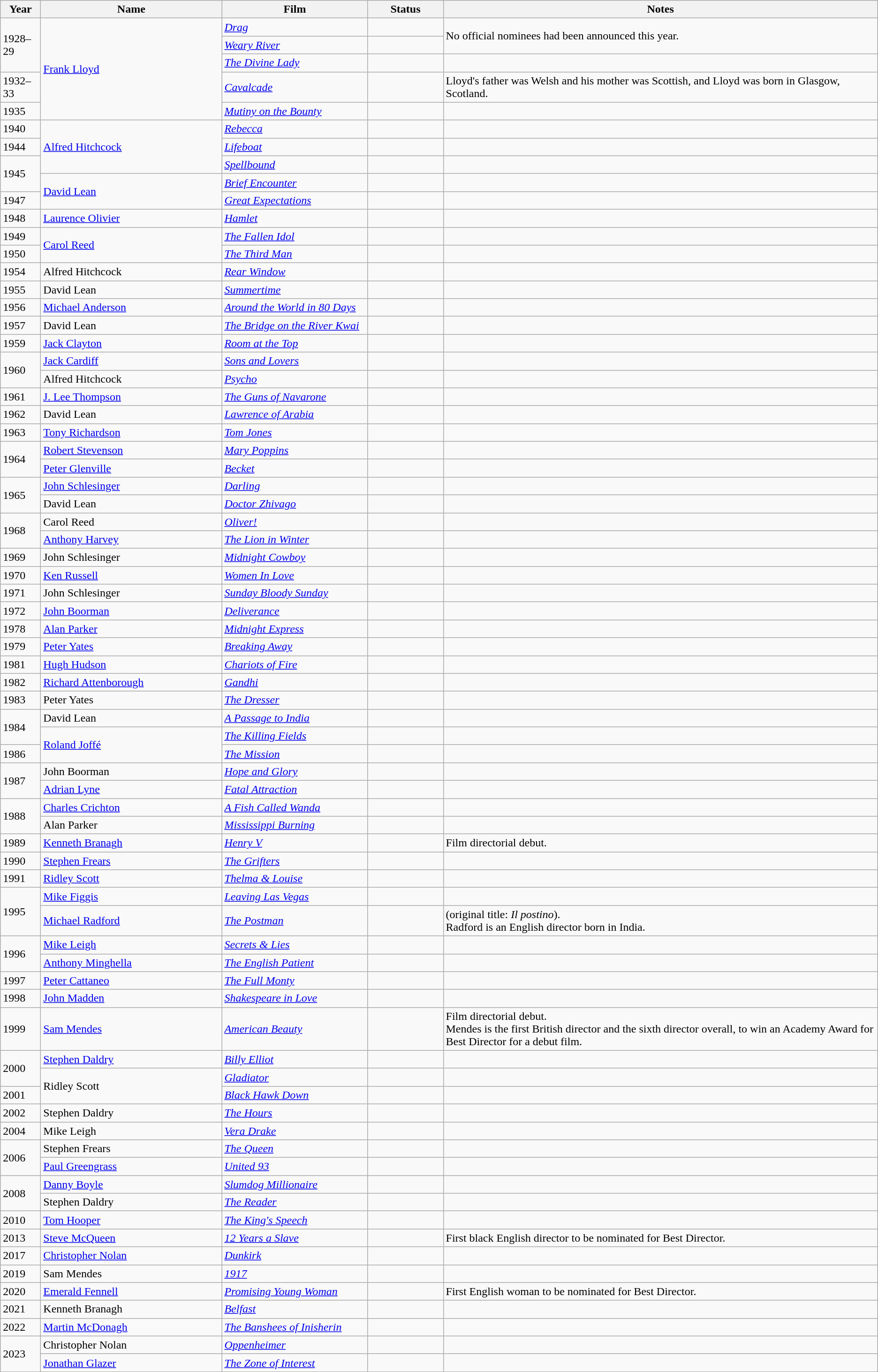<table class="wikitable">
<tr style="background:#ebf5ff;">
<th style="width:050px;">Year</th>
<th style="width:250px;">Name</th>
<th style="width:200px;">Film</th>
<th style="width:100px;">Status</th>
<th>Notes</th>
</tr>
<tr>
<td rowspan="3">1928–29</td>
<td rowspan="5"><a href='#'>Frank Lloyd</a></td>
<td><em><a href='#'>Drag</a></em></td>
<td></td>
<td rowspan="2">No official nominees had been announced this year.</td>
</tr>
<tr>
<td><em><a href='#'>Weary River</a></em></td>
<td></td>
</tr>
<tr>
<td><em><a href='#'>The Divine Lady</a></em></td>
<td></td>
<td></td>
</tr>
<tr>
<td>1932–33</td>
<td><em><a href='#'>Cavalcade</a></em></td>
<td></td>
<td>Lloyd's father was Welsh and his mother was Scottish, and Lloyd was born in Glasgow, Scotland.</td>
</tr>
<tr>
<td>1935</td>
<td><em><a href='#'>Mutiny on the Bounty</a></em></td>
<td></td>
<td></td>
</tr>
<tr>
<td>1940</td>
<td rowspan="3"><a href='#'>Alfred Hitchcock</a></td>
<td><em><a href='#'>Rebecca</a></em></td>
<td></td>
<td></td>
</tr>
<tr>
<td>1944</td>
<td><em><a href='#'>Lifeboat</a></em></td>
<td></td>
<td></td>
</tr>
<tr>
<td rowspan="2">1945</td>
<td><em><a href='#'>Spellbound</a></em></td>
<td></td>
<td></td>
</tr>
<tr>
<td rowspan="2"><a href='#'>David Lean</a></td>
<td><em><a href='#'>Brief Encounter</a></em></td>
<td></td>
<td></td>
</tr>
<tr>
<td>1947</td>
<td><em><a href='#'>Great Expectations</a></em></td>
<td></td>
<td></td>
</tr>
<tr>
<td>1948</td>
<td><a href='#'>Laurence Olivier</a></td>
<td><em><a href='#'>Hamlet</a></em></td>
<td></td>
<td></td>
</tr>
<tr>
<td>1949</td>
<td rowspan="2"><a href='#'>Carol Reed</a></td>
<td><em><a href='#'>The Fallen Idol</a></em></td>
<td></td>
<td></td>
</tr>
<tr>
<td>1950</td>
<td><em><a href='#'>The Third Man</a></em></td>
<td></td>
<td></td>
</tr>
<tr>
<td>1954</td>
<td>Alfred Hitchcock</td>
<td><em><a href='#'>Rear Window</a></em></td>
<td></td>
<td></td>
</tr>
<tr>
<td>1955</td>
<td>David Lean</td>
<td><em><a href='#'>Summertime</a></em></td>
<td></td>
<td></td>
</tr>
<tr>
<td>1956</td>
<td><a href='#'>Michael Anderson</a></td>
<td><em><a href='#'>Around the World in 80 Days</a></em></td>
<td></td>
<td></td>
</tr>
<tr>
<td>1957</td>
<td>David Lean</td>
<td><em><a href='#'>The Bridge on the River Kwai</a></em></td>
<td></td>
<td></td>
</tr>
<tr>
<td>1959</td>
<td><a href='#'>Jack Clayton</a></td>
<td><em><a href='#'>Room at the Top</a></em></td>
<td></td>
<td></td>
</tr>
<tr>
<td rowspan="2">1960</td>
<td><a href='#'>Jack Cardiff</a></td>
<td><em><a href='#'>Sons and Lovers</a></em></td>
<td></td>
<td></td>
</tr>
<tr>
<td>Alfred Hitchcock</td>
<td><em><a href='#'>Psycho</a></em></td>
<td></td>
<td></td>
</tr>
<tr>
<td>1961</td>
<td><a href='#'>J. Lee Thompson</a></td>
<td><em><a href='#'>The Guns of Navarone</a></em></td>
<td></td>
<td></td>
</tr>
<tr>
<td>1962</td>
<td>David Lean</td>
<td><em><a href='#'>Lawrence of Arabia</a></em></td>
<td></td>
<td></td>
</tr>
<tr>
<td>1963</td>
<td><a href='#'>Tony Richardson</a></td>
<td><em><a href='#'>Tom Jones</a></em></td>
<td></td>
<td></td>
</tr>
<tr>
<td rowspan="2">1964</td>
<td><a href='#'>Robert Stevenson</a></td>
<td><em><a href='#'>Mary Poppins</a></em></td>
<td></td>
<td></td>
</tr>
<tr>
<td><a href='#'>Peter Glenville</a></td>
<td><em><a href='#'>Becket</a></em></td>
<td></td>
<td></td>
</tr>
<tr>
<td rowspan="2">1965</td>
<td><a href='#'>John Schlesinger</a></td>
<td><em><a href='#'>Darling</a></em></td>
<td></td>
<td></td>
</tr>
<tr>
<td>David Lean</td>
<td><em><a href='#'>Doctor Zhivago</a></em></td>
<td></td>
<td></td>
</tr>
<tr>
<td rowspan="2">1968</td>
<td>Carol Reed</td>
<td><em><a href='#'>Oliver!</a></em></td>
<td></td>
<td></td>
</tr>
<tr>
<td><a href='#'>Anthony Harvey</a></td>
<td><em><a href='#'>The Lion in Winter</a></em></td>
<td></td>
<td></td>
</tr>
<tr>
<td>1969</td>
<td>John Schlesinger</td>
<td><em><a href='#'>Midnight Cowboy</a></em></td>
<td></td>
<td></td>
</tr>
<tr>
<td>1970</td>
<td><a href='#'>Ken Russell</a></td>
<td><em><a href='#'>Women In Love</a></em></td>
<td></td>
<td></td>
</tr>
<tr>
<td>1971</td>
<td>John Schlesinger</td>
<td><em><a href='#'>Sunday Bloody Sunday</a></em></td>
<td></td>
<td></td>
</tr>
<tr>
<td>1972</td>
<td><a href='#'>John Boorman</a></td>
<td><em><a href='#'>Deliverance</a></em></td>
<td></td>
<td></td>
</tr>
<tr>
<td>1978</td>
<td><a href='#'>Alan Parker</a></td>
<td><em><a href='#'>Midnight Express</a></em></td>
<td></td>
<td></td>
</tr>
<tr>
<td>1979</td>
<td><a href='#'>Peter Yates</a></td>
<td><em><a href='#'>Breaking Away</a></em></td>
<td></td>
<td></td>
</tr>
<tr>
<td>1981</td>
<td><a href='#'>Hugh Hudson</a></td>
<td><em><a href='#'>Chariots of Fire</a></em></td>
<td></td>
<td></td>
</tr>
<tr>
<td>1982</td>
<td><a href='#'>Richard Attenborough</a></td>
<td><em><a href='#'>Gandhi</a></em></td>
<td></td>
<td></td>
</tr>
<tr>
<td>1983</td>
<td>Peter Yates</td>
<td><em><a href='#'>The Dresser</a></em></td>
<td></td>
<td></td>
</tr>
<tr>
<td rowspan="2">1984</td>
<td>David Lean</td>
<td><em><a href='#'>A Passage to India</a></em></td>
<td></td>
<td></td>
</tr>
<tr>
<td rowspan="2"><a href='#'>Roland Joffé</a></td>
<td><em><a href='#'>The Killing Fields</a></em></td>
<td></td>
<td></td>
</tr>
<tr>
<td>1986</td>
<td><em><a href='#'>The Mission</a></em></td>
<td></td>
<td></td>
</tr>
<tr>
<td rowspan="2">1987</td>
<td>John Boorman</td>
<td><em><a href='#'>Hope and Glory</a></em></td>
<td></td>
<td></td>
</tr>
<tr>
<td><a href='#'>Adrian Lyne</a></td>
<td><em><a href='#'>Fatal Attraction</a></em></td>
<td></td>
<td></td>
</tr>
<tr>
<td rowspan="2">1988</td>
<td><a href='#'>Charles Crichton</a></td>
<td><em><a href='#'>A Fish Called Wanda</a></em></td>
<td></td>
<td></td>
</tr>
<tr>
<td>Alan Parker</td>
<td><em><a href='#'>Mississippi Burning</a></em></td>
<td></td>
<td></td>
</tr>
<tr>
<td>1989</td>
<td><a href='#'>Kenneth Branagh</a></td>
<td><em><a href='#'>Henry V</a></em></td>
<td></td>
<td>Film directorial debut.</td>
</tr>
<tr>
<td>1990</td>
<td><a href='#'>Stephen Frears</a></td>
<td><em><a href='#'>The Grifters</a></em></td>
<td></td>
<td></td>
</tr>
<tr>
<td>1991</td>
<td><a href='#'>Ridley Scott</a></td>
<td><em><a href='#'>Thelma & Louise</a></em></td>
<td></td>
<td></td>
</tr>
<tr>
<td rowspan="2">1995</td>
<td><a href='#'>Mike Figgis</a></td>
<td><em><a href='#'>Leaving Las Vegas</a></em></td>
<td></td>
<td></td>
</tr>
<tr>
<td><a href='#'>Michael Radford</a></td>
<td><em><a href='#'>The Postman</a></em></td>
<td></td>
<td>(original title: <em>Il postino</em>).<br>Radford is an English director born in India.</td>
</tr>
<tr>
<td rowspan="2">1996</td>
<td><a href='#'>Mike Leigh</a></td>
<td><em><a href='#'>Secrets & Lies</a></em></td>
<td></td>
<td></td>
</tr>
<tr>
<td><a href='#'>Anthony Minghella</a></td>
<td><em><a href='#'>The English Patient</a></em></td>
<td></td>
<td></td>
</tr>
<tr>
<td>1997</td>
<td><a href='#'>Peter Cattaneo</a></td>
<td><em><a href='#'>The Full Monty</a></em></td>
<td></td>
<td></td>
</tr>
<tr>
<td>1998</td>
<td><a href='#'>John Madden</a></td>
<td><em><a href='#'>Shakespeare in Love</a></em></td>
<td></td>
<td></td>
</tr>
<tr>
<td>1999</td>
<td><a href='#'>Sam Mendes</a></td>
<td><em><a href='#'>American Beauty</a></em></td>
<td></td>
<td>Film directorial debut.<br>Mendes is the first British director and the sixth director overall, to win an Academy Award for Best Director for a debut film.</td>
</tr>
<tr>
<td rowspan="2">2000</td>
<td><a href='#'>Stephen Daldry</a></td>
<td><em><a href='#'>Billy Elliot</a></em></td>
<td></td>
<td></td>
</tr>
<tr>
<td rowspan="2">Ridley Scott</td>
<td><em><a href='#'>Gladiator</a></em></td>
<td></td>
<td></td>
</tr>
<tr>
<td>2001</td>
<td><em><a href='#'>Black Hawk Down</a></em></td>
<td></td>
<td></td>
</tr>
<tr>
<td>2002</td>
<td>Stephen Daldry</td>
<td><em><a href='#'>The Hours</a></em></td>
<td></td>
<td></td>
</tr>
<tr>
<td>2004</td>
<td>Mike Leigh</td>
<td><em><a href='#'>Vera Drake</a></em></td>
<td></td>
<td></td>
</tr>
<tr>
<td rowspan="2">2006</td>
<td>Stephen Frears</td>
<td><em><a href='#'>The Queen</a></em></td>
<td></td>
<td></td>
</tr>
<tr>
<td><a href='#'>Paul Greengrass</a></td>
<td><em><a href='#'>United 93</a></em></td>
<td></td>
<td></td>
</tr>
<tr>
<td rowspan="2">2008</td>
<td><a href='#'>Danny Boyle</a></td>
<td><em><a href='#'>Slumdog Millionaire</a></em></td>
<td></td>
<td></td>
</tr>
<tr>
<td>Stephen Daldry</td>
<td><em><a href='#'>The Reader</a></em></td>
<td></td>
<td></td>
</tr>
<tr>
<td>2010</td>
<td><a href='#'>Tom Hooper</a></td>
<td><em><a href='#'>The King's Speech</a></em></td>
<td></td>
<td></td>
</tr>
<tr>
<td>2013</td>
<td><a href='#'>Steve McQueen</a></td>
<td><em><a href='#'>12 Years a Slave</a></em></td>
<td></td>
<td>First black English director to be nominated for Best Director.</td>
</tr>
<tr>
<td>2017</td>
<td><a href='#'>Christopher Nolan</a></td>
<td><em><a href='#'>Dunkirk</a></em></td>
<td></td>
<td></td>
</tr>
<tr>
<td>2019</td>
<td>Sam Mendes</td>
<td><em><a href='#'>1917</a></em></td>
<td></td>
<td></td>
</tr>
<tr>
<td>2020</td>
<td><a href='#'>Emerald Fennell</a></td>
<td><em><a href='#'>Promising Young Woman</a></em></td>
<td></td>
<td>First English woman to be nominated for Best Director.</td>
</tr>
<tr>
<td>2021</td>
<td>Kenneth Branagh</td>
<td><em><a href='#'>Belfast</a></em></td>
<td></td>
<td></td>
</tr>
<tr>
<td>2022</td>
<td><a href='#'>Martin McDonagh</a></td>
<td><em><a href='#'>The Banshees of Inisherin</a></em></td>
<td></td>
<td></td>
</tr>
<tr>
<td rowspan=2>2023</td>
<td>Christopher Nolan</td>
<td><em><a href='#'>Oppenheimer</a></em></td>
<td></td>
<td></td>
</tr>
<tr>
<td><a href='#'>Jonathan Glazer</a></td>
<td><em><a href='#'>The Zone of Interest</a></em></td>
<td></td>
<td></td>
</tr>
</table>
